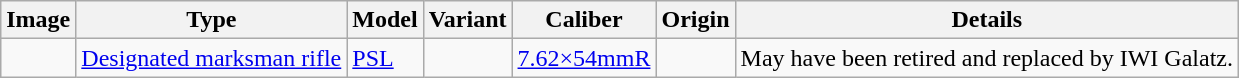<table class="wikitable">
<tr>
<th>Image</th>
<th>Type</th>
<th>Model</th>
<th>Variant</th>
<th>Caliber</th>
<th>Origin</th>
<th>Details</th>
</tr>
<tr>
<td></td>
<td><a href='#'>Designated marksman rifle</a></td>
<td><a href='#'>PSL</a></td>
<td></td>
<td><a href='#'>7.62×54mmR</a></td>
<td></td>
<td>May have been retired and replaced by IWI Galatz.</td>
</tr>
</table>
